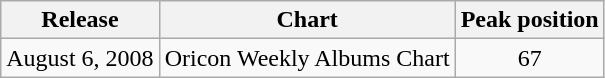<table class="wikitable">
<tr>
<th align="left">Release</th>
<th align="left">Chart</th>
<th align="left">Peak position</th>
</tr>
<tr>
<td align="left">August 6, 2008</td>
<td align="left">Oricon Weekly Albums Chart</td>
<td align="center">67</td>
</tr>
</table>
